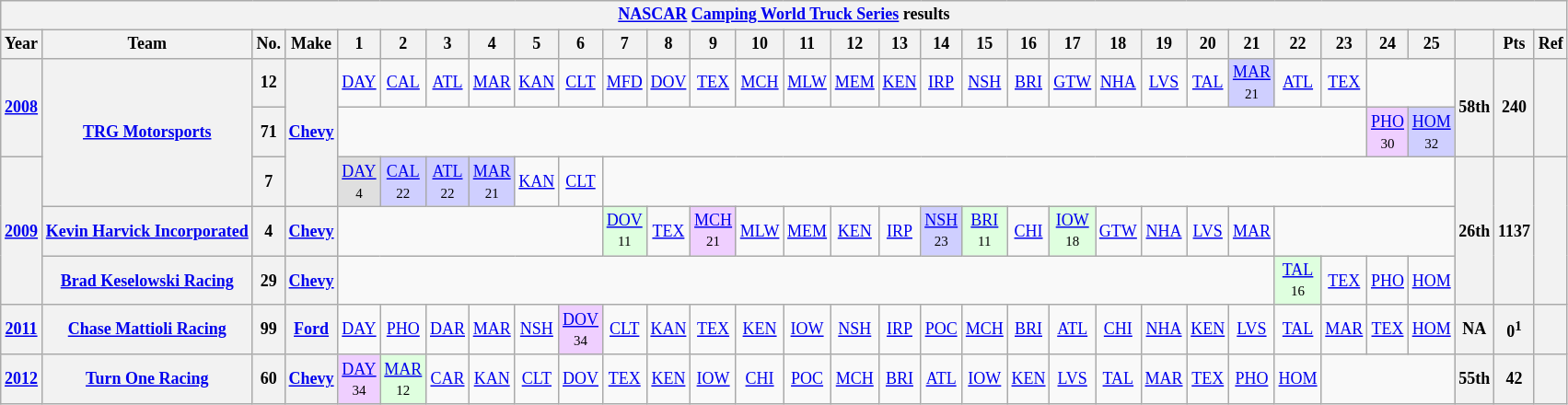<table class="wikitable" style="text-align:center; font-size:75%">
<tr>
<th colspan=45><a href='#'>NASCAR</a> <a href='#'>Camping World Truck Series</a> results</th>
</tr>
<tr>
<th>Year</th>
<th>Team</th>
<th>No.</th>
<th>Make</th>
<th>1</th>
<th>2</th>
<th>3</th>
<th>4</th>
<th>5</th>
<th>6</th>
<th>7</th>
<th>8</th>
<th>9</th>
<th>10</th>
<th>11</th>
<th>12</th>
<th>13</th>
<th>14</th>
<th>15</th>
<th>16</th>
<th>17</th>
<th>18</th>
<th>19</th>
<th>20</th>
<th>21</th>
<th>22</th>
<th>23</th>
<th>24</th>
<th>25</th>
<th></th>
<th>Pts</th>
<th>Ref</th>
</tr>
<tr>
<th rowspan=2><a href='#'>2008</a></th>
<th rowspan=3><a href='#'>TRG Motorsports</a></th>
<th>12</th>
<th rowspan=3><a href='#'>Chevy</a></th>
<td><a href='#'>DAY</a></td>
<td><a href='#'>CAL</a></td>
<td><a href='#'>ATL</a></td>
<td><a href='#'>MAR</a></td>
<td><a href='#'>KAN</a></td>
<td><a href='#'>CLT</a></td>
<td><a href='#'>MFD</a></td>
<td><a href='#'>DOV</a></td>
<td><a href='#'>TEX</a></td>
<td><a href='#'>MCH</a></td>
<td><a href='#'>MLW</a></td>
<td><a href='#'>MEM</a></td>
<td><a href='#'>KEN</a></td>
<td><a href='#'>IRP</a></td>
<td><a href='#'>NSH</a></td>
<td><a href='#'>BRI</a></td>
<td><a href='#'>GTW</a></td>
<td><a href='#'>NHA</a></td>
<td><a href='#'>LVS</a></td>
<td><a href='#'>TAL</a></td>
<td style="background:#CFCFFF;"><a href='#'>MAR</a><br><small>21</small></td>
<td><a href='#'>ATL</a></td>
<td><a href='#'>TEX</a></td>
<td colspan=2></td>
<th rowspan=2>58th</th>
<th rowspan=2>240</th>
<th rowspan=2></th>
</tr>
<tr>
<th>71</th>
<td colspan=23></td>
<td style="background:#EFCFFF;"><a href='#'>PHO</a><br><small>30</small></td>
<td style="background:#CFCFFF;"><a href='#'>HOM</a><br><small>32</small></td>
</tr>
<tr>
<th rowspan=3><a href='#'>2009</a></th>
<th>7</th>
<td style="background:#DFDFDF;"><a href='#'>DAY</a><br><small>4</small></td>
<td style="background:#CFCFFF;"><a href='#'>CAL</a><br><small>22</small></td>
<td style="background:#CFCFFF;"><a href='#'>ATL</a><br><small>22</small></td>
<td style="background:#CFCFFF;"><a href='#'>MAR</a><br><small>21</small></td>
<td><a href='#'>KAN</a></td>
<td><a href='#'>CLT</a></td>
<td colspan=19></td>
<th rowspan=3>26th</th>
<th rowspan=3>1137</th>
<th rowspan=3></th>
</tr>
<tr>
<th><a href='#'>Kevin Harvick Incorporated</a></th>
<th>4</th>
<th><a href='#'>Chevy</a></th>
<td colspan=6></td>
<td style="background:#DFFFDF;"><a href='#'>DOV</a><br><small>11</small></td>
<td><a href='#'>TEX</a></td>
<td style="background:#EFCFFF;"><a href='#'>MCH</a><br><small>21</small></td>
<td><a href='#'>MLW</a></td>
<td><a href='#'>MEM</a></td>
<td><a href='#'>KEN</a></td>
<td><a href='#'>IRP</a></td>
<td style="background:#CFCFFF;"><a href='#'>NSH</a><br><small>23</small></td>
<td style="background:#DFFFDF;"><a href='#'>BRI</a><br><small>11</small></td>
<td><a href='#'>CHI</a></td>
<td style="background:#DFFFDF;"><a href='#'>IOW</a><br><small>18</small></td>
<td><a href='#'>GTW</a></td>
<td><a href='#'>NHA</a></td>
<td><a href='#'>LVS</a></td>
<td><a href='#'>MAR</a></td>
<td colspan=4></td>
</tr>
<tr>
<th><a href='#'>Brad Keselowski Racing</a></th>
<th>29</th>
<th><a href='#'>Chevy</a></th>
<td colspan=21></td>
<td style="background:#DFFFDF;"><a href='#'>TAL</a><br><small>16</small></td>
<td><a href='#'>TEX</a></td>
<td><a href='#'>PHO</a></td>
<td><a href='#'>HOM</a></td>
</tr>
<tr>
<th><a href='#'>2011</a></th>
<th><a href='#'>Chase Mattioli Racing</a></th>
<th>99</th>
<th><a href='#'>Ford</a></th>
<td><a href='#'>DAY</a></td>
<td><a href='#'>PHO</a></td>
<td><a href='#'>DAR</a></td>
<td><a href='#'>MAR</a></td>
<td><a href='#'>NSH</a></td>
<td style="background:#EFCFFF;"><a href='#'>DOV</a><br><small>34</small></td>
<td><a href='#'>CLT</a></td>
<td><a href='#'>KAN</a></td>
<td><a href='#'>TEX</a></td>
<td><a href='#'>KEN</a></td>
<td><a href='#'>IOW</a></td>
<td><a href='#'>NSH</a></td>
<td><a href='#'>IRP</a></td>
<td><a href='#'>POC</a></td>
<td><a href='#'>MCH</a></td>
<td><a href='#'>BRI</a></td>
<td><a href='#'>ATL</a></td>
<td><a href='#'>CHI</a></td>
<td><a href='#'>NHA</a></td>
<td><a href='#'>KEN</a></td>
<td><a href='#'>LVS</a></td>
<td><a href='#'>TAL</a></td>
<td><a href='#'>MAR</a></td>
<td><a href='#'>TEX</a></td>
<td><a href='#'>HOM</a></td>
<th>NA</th>
<th>0<sup>1</sup></th>
<th></th>
</tr>
<tr>
<th><a href='#'>2012</a></th>
<th><a href='#'>Turn One Racing</a></th>
<th>60</th>
<th><a href='#'>Chevy</a></th>
<td style="background:#EFCFFF;"><a href='#'>DAY</a><br><small>34</small></td>
<td style="background:#DFFFDF;"><a href='#'>MAR</a><br><small>12</small></td>
<td><a href='#'>CAR</a></td>
<td><a href='#'>KAN</a></td>
<td><a href='#'>CLT</a></td>
<td><a href='#'>DOV</a></td>
<td><a href='#'>TEX</a></td>
<td><a href='#'>KEN</a></td>
<td><a href='#'>IOW</a></td>
<td><a href='#'>CHI</a></td>
<td><a href='#'>POC</a></td>
<td><a href='#'>MCH</a></td>
<td><a href='#'>BRI</a></td>
<td><a href='#'>ATL</a></td>
<td><a href='#'>IOW</a></td>
<td><a href='#'>KEN</a></td>
<td><a href='#'>LVS</a></td>
<td><a href='#'>TAL</a></td>
<td><a href='#'>MAR</a></td>
<td><a href='#'>TEX</a></td>
<td><a href='#'>PHO</a></td>
<td><a href='#'>HOM</a></td>
<td colspan=3></td>
<th>55th</th>
<th>42</th>
<th></th>
</tr>
</table>
